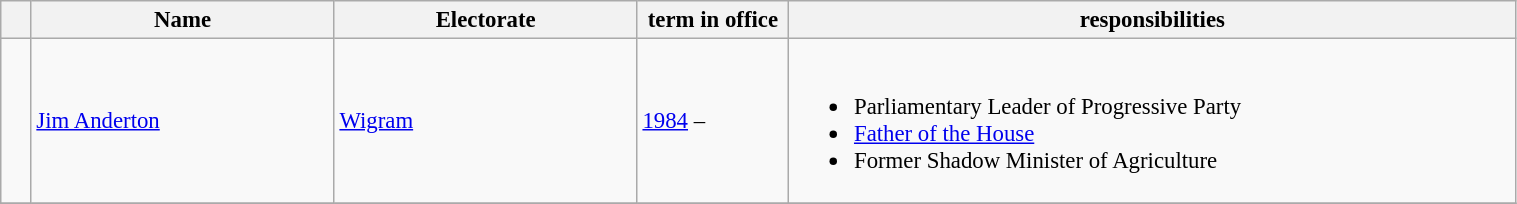<table class="wikitable" width="80%" style="font-size: 95%;">
<tr>
<th width=2%></th>
<th width=20%>Name</th>
<th width=20%>Electorate</th>
<th width=10%>term in office</th>
<th width=48%>responsibilities</th>
</tr>
<tr>
<td></td>
<td><a href='#'>Jim Anderton</a></td>
<td><a href='#'>Wigram</a></td>
<td><a href='#'>1984</a> –</td>
<td><br><ul><li>Parliamentary Leader of Progressive Party</li><li><a href='#'>Father of the House</a></li><li>Former Shadow Minister of Agriculture</li></ul></td>
</tr>
<tr>
</tr>
</table>
